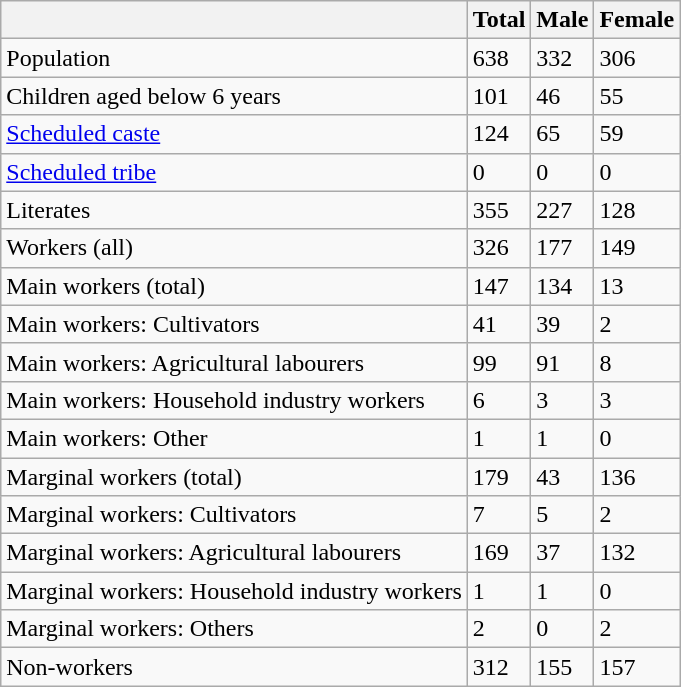<table class="wikitable sortable">
<tr>
<th></th>
<th>Total</th>
<th>Male</th>
<th>Female</th>
</tr>
<tr>
<td>Population</td>
<td>638</td>
<td>332</td>
<td>306</td>
</tr>
<tr>
<td>Children aged below 6 years</td>
<td>101</td>
<td>46</td>
<td>55</td>
</tr>
<tr>
<td><a href='#'>Scheduled caste</a></td>
<td>124</td>
<td>65</td>
<td>59</td>
</tr>
<tr>
<td><a href='#'>Scheduled tribe</a></td>
<td>0</td>
<td>0</td>
<td>0</td>
</tr>
<tr>
<td>Literates</td>
<td>355</td>
<td>227</td>
<td>128</td>
</tr>
<tr>
<td>Workers (all)</td>
<td>326</td>
<td>177</td>
<td>149</td>
</tr>
<tr>
<td>Main workers (total)</td>
<td>147</td>
<td>134</td>
<td>13</td>
</tr>
<tr>
<td>Main workers: Cultivators</td>
<td>41</td>
<td>39</td>
<td>2</td>
</tr>
<tr>
<td>Main workers: Agricultural labourers</td>
<td>99</td>
<td>91</td>
<td>8</td>
</tr>
<tr>
<td>Main workers: Household industry workers</td>
<td>6</td>
<td>3</td>
<td>3</td>
</tr>
<tr>
<td>Main workers: Other</td>
<td>1</td>
<td>1</td>
<td>0</td>
</tr>
<tr>
<td>Marginal workers (total)</td>
<td>179</td>
<td>43</td>
<td>136</td>
</tr>
<tr>
<td>Marginal workers: Cultivators</td>
<td>7</td>
<td>5</td>
<td>2</td>
</tr>
<tr>
<td>Marginal workers: Agricultural labourers</td>
<td>169</td>
<td>37</td>
<td>132</td>
</tr>
<tr>
<td>Marginal workers: Household industry workers</td>
<td>1</td>
<td>1</td>
<td>0</td>
</tr>
<tr>
<td>Marginal workers: Others</td>
<td>2</td>
<td>0</td>
<td>2</td>
</tr>
<tr>
<td>Non-workers</td>
<td>312</td>
<td>155</td>
<td>157</td>
</tr>
</table>
